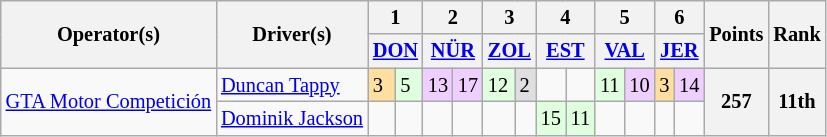<table class="wikitable" style="font-size: 85%">
<tr>
<th rowspan=2>Operator(s)</th>
<th rowspan=2>Driver(s)</th>
<th colspan=2>1</th>
<th colspan=2>2</th>
<th colspan=2>3</th>
<th colspan=2>4</th>
<th colspan=2>5</th>
<th colspan=2>6</th>
<th rowspan=2>Points</th>
<th rowspan=2>Rank</th>
</tr>
<tr>
<th colspan=2><a href='#'>DON</a></th>
<th colspan=2><a href='#'>NÜR</a></th>
<th colspan=2><a href='#'>ZOL</a></th>
<th colspan=2><a href='#'>EST</a></th>
<th colspan=2><a href='#'>VAL</a></th>
<th colspan=2><a href='#'>JER</a></th>
</tr>
<tr>
<td rowspan=2 align=center><a href='#'>GTA Motor Competición</a></td>
<td> <a href='#'>Duncan Tappy</a></td>
<td style="background:#ffdf9f;">3</td>
<td style="background:#dfffdf;">5</td>
<td style="background:#efcfff;">13</td>
<td style="background:#efcfff;">17</td>
<td style="background:#dfffdf;">12</td>
<td style="background:#dfdfdf;">2</td>
<td></td>
<td></td>
<td style="background:#dfffdf;">11</td>
<td style="background:#efcfff;">10</td>
<td style="background:#ffdf9f;">3</td>
<td style="background:#efcfff;">14</td>
<th rowspan=2>257</th>
<th rowspan=2>11th</th>
</tr>
<tr>
<td> <a href='#'>Dominik Jackson</a></td>
<td></td>
<td></td>
<td></td>
<td></td>
<td></td>
<td></td>
<td style="background:#dfffdf;">15</td>
<td style="background:#dfffdf;">11</td>
<td></td>
<td></td>
<td></td>
<td></td>
</tr>
</table>
